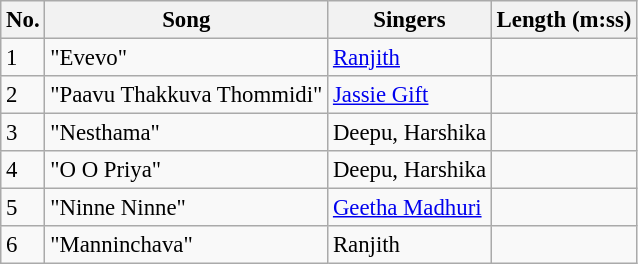<table class="wikitable" style="font-size:95%;">
<tr>
<th>No.</th>
<th>Song</th>
<th>Singers</th>
<th>Length (m:ss)</th>
</tr>
<tr>
<td>1</td>
<td>"Evevo"</td>
<td><a href='#'>Ranjith</a></td>
<td></td>
</tr>
<tr>
<td>2</td>
<td>"Paavu Thakkuva Thommidi"</td>
<td><a href='#'>Jassie Gift</a></td>
<td></td>
</tr>
<tr>
<td>3</td>
<td>"Nesthama"</td>
<td>Deepu, Harshika</td>
<td></td>
</tr>
<tr>
<td>4</td>
<td>"O O Priya"</td>
<td>Deepu, Harshika</td>
<td></td>
</tr>
<tr>
<td>5</td>
<td>"Ninne Ninne"</td>
<td><a href='#'>Geetha Madhuri</a></td>
<td></td>
</tr>
<tr>
<td>6</td>
<td>"Manninchava"</td>
<td>Ranjith</td>
<td></td>
</tr>
</table>
